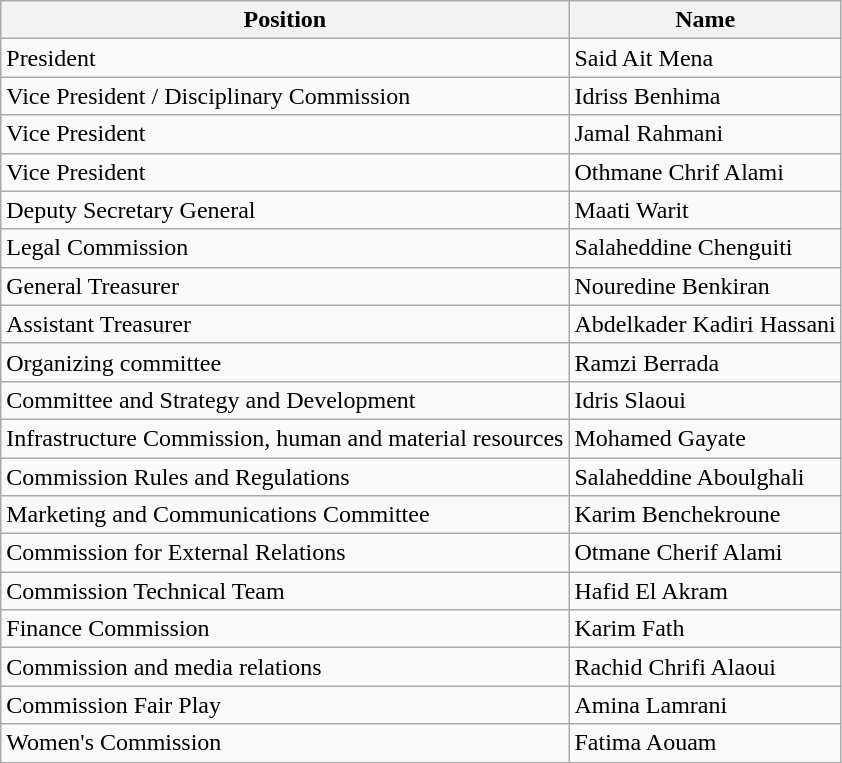<table class="wikitable">
<tr>
<th>Position</th>
<th>Name</th>
</tr>
<tr>
<td>President</td>
<td>Said Ait Mena</td>
</tr>
<tr>
<td>Vice President / Disciplinary Commission</td>
<td>Idriss Benhima</td>
</tr>
<tr>
<td>Vice President</td>
<td>Jamal Rahmani</td>
</tr>
<tr>
<td>Vice President</td>
<td>Othmane Chrif Alami</td>
</tr>
<tr>
<td>Deputy Secretary General</td>
<td>Maati Warit</td>
</tr>
<tr>
<td>Legal Commission</td>
<td>Salaheddine Chenguiti</td>
</tr>
<tr>
<td>General Treasurer</td>
<td>Nouredine Benkiran</td>
</tr>
<tr>
<td>Assistant Treasurer</td>
<td>Abdelkader Kadiri Hassani</td>
</tr>
<tr>
<td>Organizing committee</td>
<td>Ramzi Berrada</td>
</tr>
<tr>
<td>Committee and Strategy and Development</td>
<td>Idris Slaoui</td>
</tr>
<tr>
<td>Infrastructure Commission, human and material resources</td>
<td>Mohamed Gayate</td>
</tr>
<tr>
<td>Commission Rules and Regulations</td>
<td>Salaheddine Aboulghali</td>
</tr>
<tr>
<td>Marketing and Communications Committee</td>
<td>Karim Benchekroune</td>
</tr>
<tr>
<td>Commission for External Relations</td>
<td>Otmane Cherif Alami</td>
</tr>
<tr>
<td>Commission Technical Team</td>
<td>Hafid El Akram</td>
</tr>
<tr>
<td>Finance Commission</td>
<td>Karim Fath</td>
</tr>
<tr>
<td>Commission and media relations</td>
<td>Rachid Chrifi Alaoui</td>
</tr>
<tr>
<td>Commission Fair Play</td>
<td>Amina Lamrani</td>
</tr>
<tr>
<td>Women's Commission</td>
<td>Fatima Aouam</td>
</tr>
</table>
